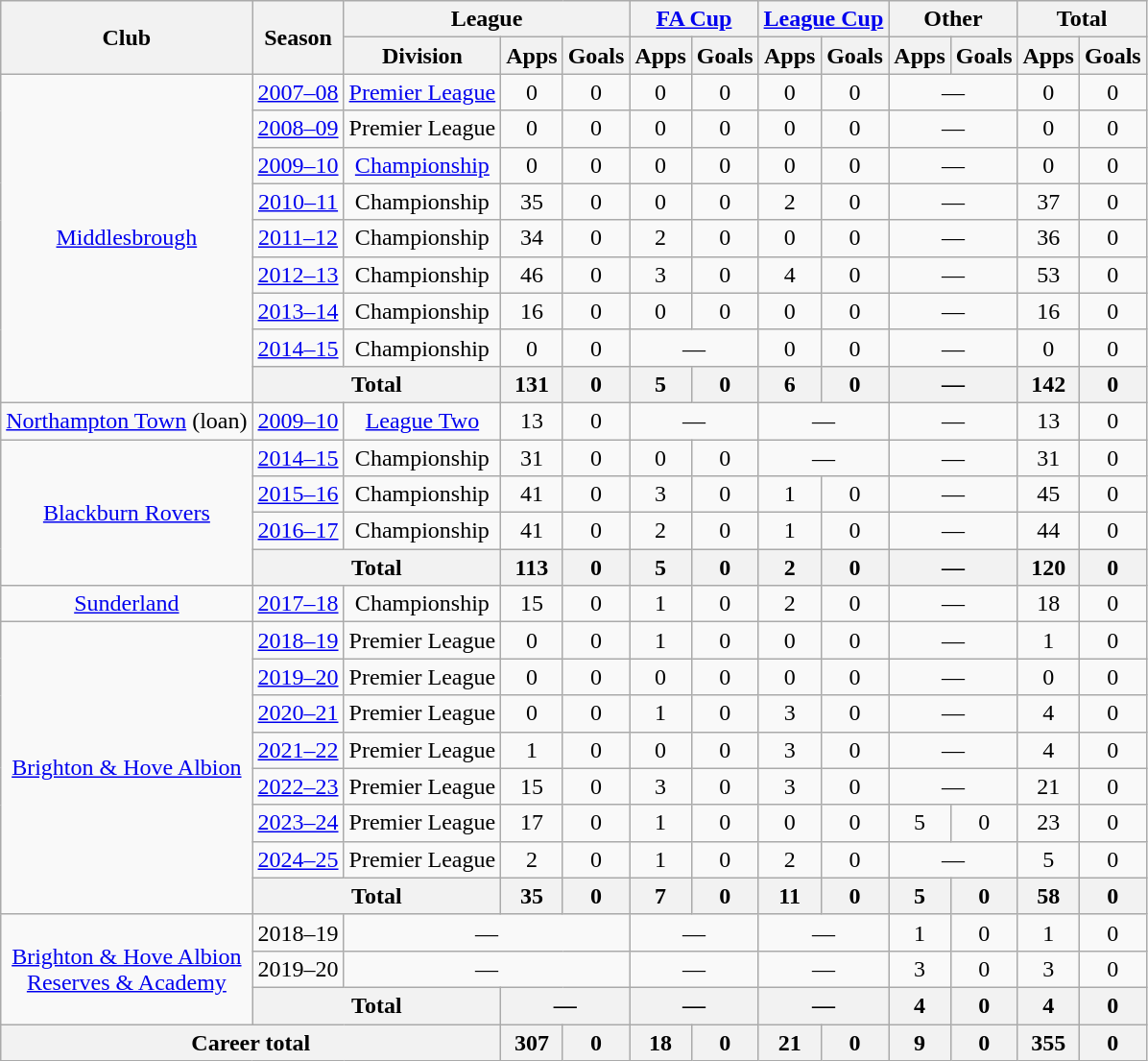<table class=wikitable style=text-align:center>
<tr>
<th rowspan="2">Club</th>
<th rowspan="2">Season</th>
<th colspan="3">League</th>
<th colspan="2"><a href='#'>FA Cup</a></th>
<th colspan="2"><a href='#'>League Cup</a></th>
<th colspan="2">Other</th>
<th colspan="2">Total</th>
</tr>
<tr>
<th>Division</th>
<th>Apps</th>
<th>Goals</th>
<th>Apps</th>
<th>Goals</th>
<th>Apps</th>
<th>Goals</th>
<th>Apps</th>
<th>Goals</th>
<th>Apps</th>
<th>Goals</th>
</tr>
<tr>
<td rowspan="9"><a href='#'>Middlesbrough</a></td>
<td><a href='#'>2007–08</a></td>
<td><a href='#'>Premier League</a></td>
<td>0</td>
<td>0</td>
<td>0</td>
<td>0</td>
<td>0</td>
<td>0</td>
<td colspan="2">—</td>
<td>0</td>
<td>0</td>
</tr>
<tr>
<td><a href='#'>2008–09</a></td>
<td>Premier League</td>
<td>0</td>
<td>0</td>
<td>0</td>
<td>0</td>
<td>0</td>
<td>0</td>
<td colspan="2">—</td>
<td>0</td>
<td>0</td>
</tr>
<tr>
<td><a href='#'>2009–10</a></td>
<td><a href='#'>Championship</a></td>
<td>0</td>
<td>0</td>
<td>0</td>
<td>0</td>
<td>0</td>
<td>0</td>
<td colspan="2">—</td>
<td>0</td>
<td>0</td>
</tr>
<tr>
<td><a href='#'>2010–11</a></td>
<td>Championship</td>
<td>35</td>
<td>0</td>
<td>0</td>
<td>0</td>
<td>2</td>
<td>0</td>
<td colspan="2">—</td>
<td>37</td>
<td>0</td>
</tr>
<tr>
<td><a href='#'>2011–12</a></td>
<td>Championship</td>
<td>34</td>
<td>0</td>
<td>2</td>
<td>0</td>
<td>0</td>
<td>0</td>
<td colspan="2">—</td>
<td>36</td>
<td>0</td>
</tr>
<tr>
<td><a href='#'>2012–13</a></td>
<td>Championship</td>
<td>46</td>
<td>0</td>
<td>3</td>
<td>0</td>
<td>4</td>
<td>0</td>
<td colspan="2">—</td>
<td>53</td>
<td>0</td>
</tr>
<tr>
<td><a href='#'>2013–14</a></td>
<td>Championship</td>
<td>16</td>
<td>0</td>
<td>0</td>
<td>0</td>
<td>0</td>
<td>0</td>
<td colspan="2">—</td>
<td>16</td>
<td>0</td>
</tr>
<tr>
<td><a href='#'>2014–15</a></td>
<td>Championship</td>
<td>0</td>
<td>0</td>
<td colspan="2">—</td>
<td>0</td>
<td>0</td>
<td colspan="2">—</td>
<td>0</td>
<td>0</td>
</tr>
<tr>
<th colspan="2">Total</th>
<th>131</th>
<th>0</th>
<th>5</th>
<th>0</th>
<th>6</th>
<th>0</th>
<th colspan="2">—</th>
<th>142</th>
<th>0</th>
</tr>
<tr>
<td><a href='#'>Northampton Town</a> (loan)</td>
<td><a href='#'>2009–10</a></td>
<td><a href='#'>League Two</a></td>
<td>13</td>
<td>0</td>
<td colspan="2">—</td>
<td colspan="2">—</td>
<td colspan="2">—</td>
<td>13</td>
<td>0</td>
</tr>
<tr>
<td rowspan="4"><a href='#'>Blackburn Rovers</a></td>
<td><a href='#'>2014–15</a></td>
<td>Championship</td>
<td>31</td>
<td>0</td>
<td>0</td>
<td>0</td>
<td colspan="2">—</td>
<td colspan="2">—</td>
<td>31</td>
<td>0</td>
</tr>
<tr>
<td><a href='#'>2015–16</a></td>
<td>Championship</td>
<td>41</td>
<td>0</td>
<td>3</td>
<td>0</td>
<td>1</td>
<td>0</td>
<td colspan="2">—</td>
<td>45</td>
<td>0</td>
</tr>
<tr>
<td><a href='#'>2016–17</a></td>
<td>Championship</td>
<td>41</td>
<td>0</td>
<td>2</td>
<td>0</td>
<td>1</td>
<td>0</td>
<td colspan="2">—</td>
<td>44</td>
<td>0</td>
</tr>
<tr>
<th colspan="2">Total</th>
<th>113</th>
<th>0</th>
<th>5</th>
<th>0</th>
<th>2</th>
<th>0</th>
<th colspan="2">—</th>
<th>120</th>
<th>0</th>
</tr>
<tr>
<td><a href='#'>Sunderland</a></td>
<td><a href='#'>2017–18</a></td>
<td>Championship</td>
<td>15</td>
<td>0</td>
<td>1</td>
<td>0</td>
<td>2</td>
<td>0</td>
<td colspan="2">—</td>
<td>18</td>
<td>0</td>
</tr>
<tr>
<td rowspan="8"><a href='#'>Brighton & Hove Albion</a></td>
<td><a href='#'>2018–19</a></td>
<td>Premier League</td>
<td>0</td>
<td>0</td>
<td>1</td>
<td>0</td>
<td>0</td>
<td>0</td>
<td colspan="2">—</td>
<td>1</td>
<td>0</td>
</tr>
<tr>
<td><a href='#'>2019–20</a></td>
<td>Premier League</td>
<td>0</td>
<td>0</td>
<td>0</td>
<td>0</td>
<td>0</td>
<td>0</td>
<td colspan="2">—</td>
<td>0</td>
<td>0</td>
</tr>
<tr>
<td><a href='#'>2020–21</a></td>
<td>Premier League</td>
<td>0</td>
<td>0</td>
<td>1</td>
<td>0</td>
<td>3</td>
<td>0</td>
<td colspan="2">—</td>
<td>4</td>
<td>0</td>
</tr>
<tr>
<td><a href='#'>2021–22</a></td>
<td>Premier League</td>
<td>1</td>
<td>0</td>
<td>0</td>
<td>0</td>
<td>3</td>
<td>0</td>
<td colspan="2">—</td>
<td>4</td>
<td>0</td>
</tr>
<tr>
<td><a href='#'>2022–23</a></td>
<td>Premier League</td>
<td>15</td>
<td>0</td>
<td>3</td>
<td>0</td>
<td>3</td>
<td>0</td>
<td colspan="2">—</td>
<td>21</td>
<td>0</td>
</tr>
<tr>
<td><a href='#'>2023–24</a></td>
<td>Premier League</td>
<td>17</td>
<td>0</td>
<td>1</td>
<td>0</td>
<td>0</td>
<td>0</td>
<td>5</td>
<td>0</td>
<td>23</td>
<td>0</td>
</tr>
<tr>
<td><a href='#'>2024–25</a></td>
<td>Premier League</td>
<td>2</td>
<td>0</td>
<td>1</td>
<td>0</td>
<td>2</td>
<td>0</td>
<td colspan="2">—</td>
<td>5</td>
<td>0</td>
</tr>
<tr>
<th colspan="2">Total</th>
<th>35</th>
<th>0</th>
<th>7</th>
<th>0</th>
<th>11</th>
<th>0</th>
<th>5</th>
<th>0</th>
<th>58</th>
<th>0</th>
</tr>
<tr>
<td rowspan="3"><a href='#'>Brighton & Hove Albion
<br> Reserves & Academy</a></td>
<td>2018–19</td>
<td colspan="3">—</td>
<td colspan="2">—</td>
<td colspan="2">—</td>
<td>1</td>
<td>0</td>
<td>1</td>
<td>0</td>
</tr>
<tr>
<td>2019–20</td>
<td colspan="3">—</td>
<td colspan="2">—</td>
<td colspan="2">—</td>
<td>3</td>
<td>0</td>
<td>3</td>
<td>0</td>
</tr>
<tr>
<th colspan="2">Total</th>
<th colspan="2">—</th>
<th colspan="2">—</th>
<th colspan="2">—</th>
<th>4</th>
<th>0</th>
<th>4</th>
<th>0</th>
</tr>
<tr>
<th colspan="3">Career total</th>
<th>307</th>
<th>0</th>
<th>18</th>
<th>0</th>
<th>21</th>
<th>0</th>
<th>9</th>
<th>0</th>
<th>355</th>
<th>0</th>
</tr>
</table>
